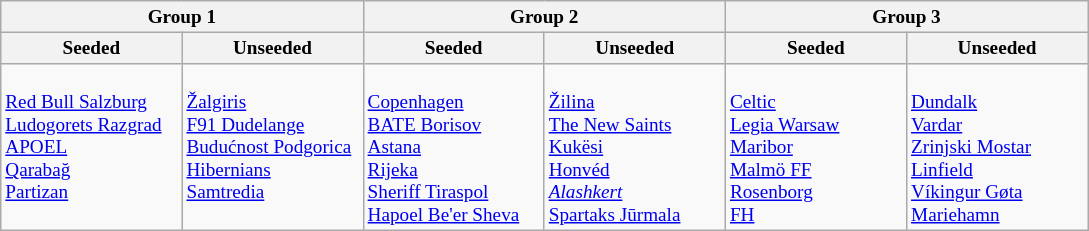<table class="wikitable" style="font-size:80%">
<tr>
<th colspan=2>Group 1</th>
<th colspan=2>Group 2</th>
<th colspan=2>Group 3</th>
</tr>
<tr>
<th width=16%>Seeded</th>
<th width=16%>Unseeded</th>
<th width=16%>Seeded</th>
<th width=16%>Unseeded</th>
<th width=16%>Seeded</th>
<th width=16%>Unseeded</th>
</tr>
<tr>
<td valign=top><br> <a href='#'>Red Bull Salzburg</a><br>
 <a href='#'>Ludogorets Razgrad</a><br>
 <a href='#'>APOEL</a><br>
 <a href='#'>Qarabağ</a><br>
 <a href='#'>Partizan</a></td>
<td valign=top><br> <a href='#'>Žalgiris</a><br>
 <a href='#'>F91 Dudelange</a><br>
 <a href='#'>Budućnost Podgorica</a><br>
 <a href='#'>Hibernians</a><br>
 <a href='#'>Samtredia</a></td>
<td valign=top><br> <a href='#'>Copenhagen</a><br>
 <a href='#'>BATE Borisov</a><br>
 <a href='#'>Astana</a><br>
 <a href='#'>Rijeka</a><br>
 <a href='#'>Sheriff Tiraspol</a><br>
 <a href='#'>Hapoel Be'er Sheva</a></td>
<td valign=top><br> <a href='#'>Žilina</a><br>
 <a href='#'>The New Saints</a><br>
 <a href='#'>Kukësi</a><br>
 <a href='#'>Honvéd</a><br>
 <em><a href='#'>Alashkert</a></em><br>
 <a href='#'>Spartaks Jūrmala</a></td>
<td valign=top><br> <a href='#'>Celtic</a><br>
 <a href='#'>Legia Warsaw</a><br>
 <a href='#'>Maribor</a><br>
 <a href='#'>Malmö FF</a><br>
 <a href='#'>Rosenborg</a><br>
 <a href='#'>FH</a></td>
<td valign=top><br> <a href='#'>Dundalk</a><br>
 <a href='#'>Vardar</a><br>
 <a href='#'>Zrinjski Mostar</a><br>
 <a href='#'>Linfield</a><br>
 <a href='#'>Víkingur Gøta</a><br>
 <a href='#'>Mariehamn</a></td>
</tr>
</table>
